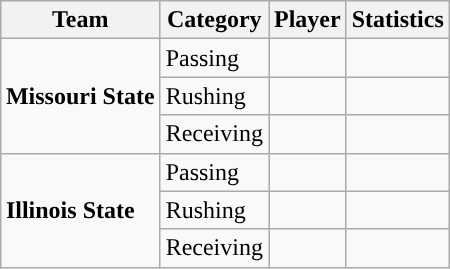<table class="wikitable" style="float: right;">
<tr>
<th>Team</th>
<th>Category</th>
<th>Player</th>
<th>Statistics</th>
</tr>
<tr>
<td rowspan=3><strong>Missouri State</strong></td>
<td>Passing</td>
<td></td>
<td></td>
</tr>
<tr>
<td>Rushing</td>
<td></td>
<td></td>
</tr>
<tr>
<td>Receiving</td>
<td></td>
<td></td>
</tr>
<tr>
<td rowspan=3><strong>Illinois State</strong></td>
<td>Passing</td>
<td></td>
<td></td>
</tr>
<tr>
<td>Rushing</td>
<td></td>
<td></td>
</tr>
<tr>
<td>Receiving</td>
<td></td>
<td></td>
</tr>
</table>
